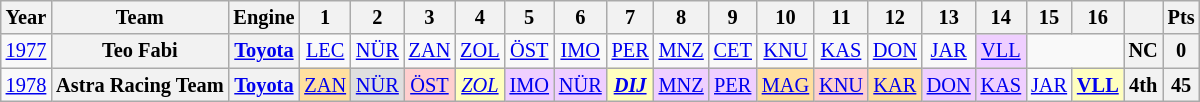<table class="wikitable" style="text-align:center; font-size:85%">
<tr>
<th>Year</th>
<th>Team</th>
<th>Engine</th>
<th>1</th>
<th>2</th>
<th>3</th>
<th>4</th>
<th>5</th>
<th>6</th>
<th>7</th>
<th>8</th>
<th>9</th>
<th>10</th>
<th>11</th>
<th>12</th>
<th>13</th>
<th>14</th>
<th>15</th>
<th>16</th>
<th></th>
<th>Pts</th>
</tr>
<tr>
<td><a href='#'>1977</a></td>
<th nowrap>Teo Fabi</th>
<th><a href='#'>Toyota</a></th>
<td><a href='#'>LEC</a></td>
<td><a href='#'>NÜR</a></td>
<td><a href='#'>ZAN</a></td>
<td><a href='#'>ZOL</a></td>
<td><a href='#'>ÖST</a></td>
<td><a href='#'>IMO</a></td>
<td><a href='#'>PER</a></td>
<td><a href='#'>MNZ</a></td>
<td><a href='#'>CET</a></td>
<td><a href='#'>KNU</a></td>
<td><a href='#'>KAS</a></td>
<td><a href='#'>DON</a></td>
<td><a href='#'>JAR</a></td>
<td style="background:#EFCFFF;"><a href='#'>VLL</a><br></td>
<td colspan=2></td>
<th>NC</th>
<th>0</th>
</tr>
<tr>
<td><a href='#'>1978</a></td>
<th nowrap>Astra Racing Team</th>
<th><a href='#'>Toyota</a></th>
<td style="background:#FFDF9F;"><a href='#'>ZAN</a><br></td>
<td style="background:#DFDFDF;"><a href='#'>NÜR</a><br></td>
<td style="background:#FFCFCF;"><a href='#'>ÖST</a><br></td>
<td style="background:#FFFFBF;"><em><a href='#'>ZOL</a></em><br></td>
<td style="background:#EFCFFF;"><a href='#'>IMO</a><br></td>
<td style="background:#EFCFFF;"><a href='#'>NÜR</a><br></td>
<td style="background:#FFFFBF;"><strong><em><a href='#'>DIJ</a></em></strong><br></td>
<td style="background:#EFCFFF;"><a href='#'>MNZ</a><br></td>
<td style="background:#EFCFFF;"><a href='#'>PER</a><br></td>
<td style="background:#FFDF9F;"><a href='#'>MAG</a><br></td>
<td style="background:#FFCFCF;"><a href='#'>KNU</a><br></td>
<td style="background:#FFDF9F;"><a href='#'>KAR</a><br></td>
<td style="background:#EFCFFF;"><a href='#'>DON</a><br></td>
<td style="background:#EFCFFF;"><a href='#'>KAS</a><br></td>
<td><a href='#'>JAR</a></td>
<td style="background:#FFFFBF;"><strong><a href='#'>VLL</a></strong><br></td>
<th>4th</th>
<th>45</th>
</tr>
</table>
